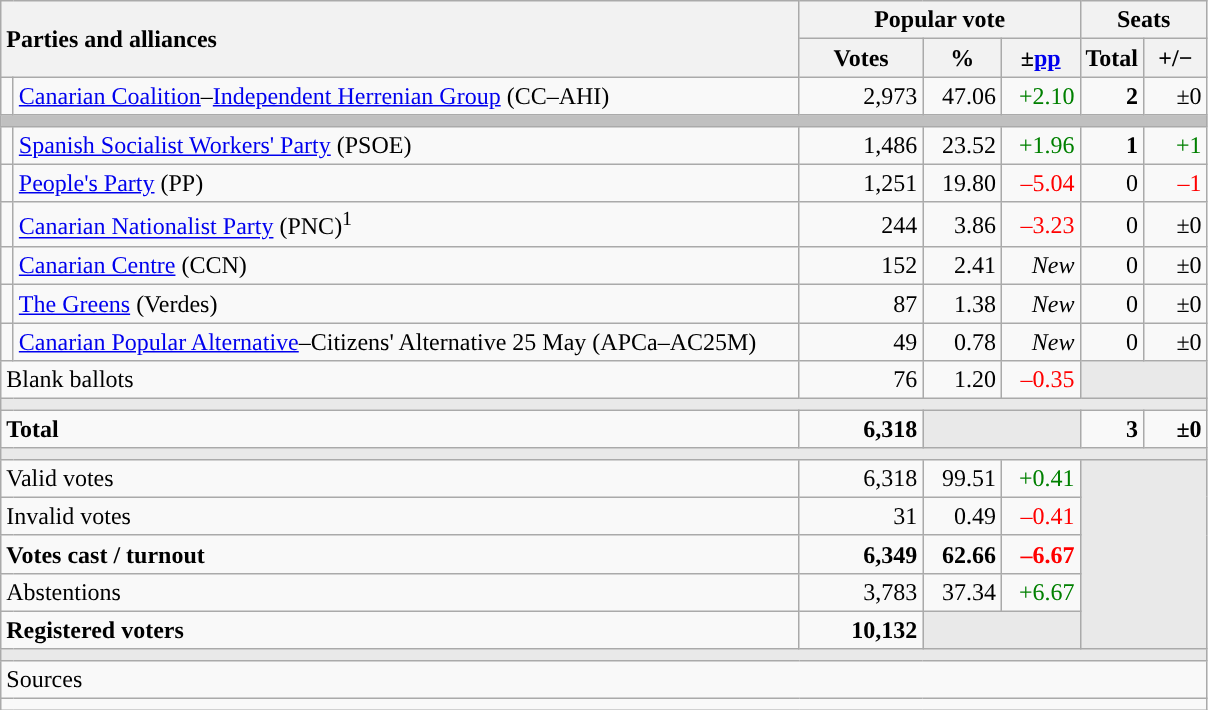<table class="wikitable" style="text-align:right;">
<tr>
<th style="text-align:left;" rowspan="2" colspan="2" width="525">Parties and alliances</th>
<th colspan="3">Popular vote</th>
<th colspan="2">Seats</th>
</tr>
<tr>
<th width="75">Votes</th>
<th width="45">%</th>
<th width="45">±<a href='#'>pp</a></th>
<th width="35">Total</th>
<th width="35">+/−</th>
</tr>
<tr>
<td width="1" style="color:inherit;background:"></td>
<td align="left"><a href='#'>Canarian Coalition</a>–<a href='#'>Independent Herrenian Group</a> (CC–AHI)</td>
<td>2,973</td>
<td>47.06</td>
<td style="color:green;">+2.10</td>
<td><strong>2</strong></td>
<td>±0</td>
</tr>
<tr>
<td colspan="7" bgcolor="#C0C0C0"></td>
</tr>
<tr>
<td style="color:inherit;background:"></td>
<td align="left"><a href='#'>Spanish Socialist Workers' Party</a> (PSOE)</td>
<td>1,486</td>
<td>23.52</td>
<td style="color:green;">+1.96</td>
<td><strong>1</strong></td>
<td style="color:green;">+1</td>
</tr>
<tr>
<td style="color:inherit;background:"></td>
<td align="left"><a href='#'>People's Party</a> (PP)</td>
<td>1,251</td>
<td>19.80</td>
<td style="color:red;">–5.04</td>
<td>0</td>
<td style="color:red;">–1</td>
</tr>
<tr>
<td style="color:inherit;background:"></td>
<td align="left"><a href='#'>Canarian Nationalist Party</a> (PNC)<sup>1</sup></td>
<td>244</td>
<td>3.86</td>
<td style="color:red;">–3.23</td>
<td>0</td>
<td>±0</td>
</tr>
<tr>
<td style="color:inherit;background:"></td>
<td align="left"><a href='#'>Canarian Centre</a> (CCN)</td>
<td>152</td>
<td>2.41</td>
<td><em>New</em></td>
<td>0</td>
<td>±0</td>
</tr>
<tr>
<td style="color:inherit;background:"></td>
<td align="left"><a href='#'>The Greens</a> (Verdes)</td>
<td>87</td>
<td>1.38</td>
<td><em>New</em></td>
<td>0</td>
<td>±0</td>
</tr>
<tr>
<td style="color:inherit;background:"></td>
<td align="left"><a href='#'>Canarian Popular Alternative</a>–Citizens' Alternative 25 May (APCa–AC25M)</td>
<td>49</td>
<td>0.78</td>
<td><em>New</em></td>
<td>0</td>
<td>±0</td>
</tr>
<tr>
<td align="left" colspan="2">Blank ballots</td>
<td>76</td>
<td>1.20</td>
<td style="color:red;">–0.35</td>
<td bgcolor="#E9E9E9" colspan="2"></td>
</tr>
<tr>
<td colspan="7" bgcolor="#E9E9E9"></td>
</tr>
<tr style="font-weight:bold;">
<td align="left" colspan="2">Total</td>
<td>6,318</td>
<td bgcolor="#E9E9E9" colspan="2"></td>
<td>3</td>
<td>±0</td>
</tr>
<tr>
<td colspan="7" bgcolor="#E9E9E9"></td>
</tr>
<tr>
<td align="left" colspan="2">Valid votes</td>
<td>6,318</td>
<td>99.51</td>
<td style="color:green;">+0.41</td>
<td bgcolor="#E9E9E9" colspan="2" rowspan="5"></td>
</tr>
<tr>
<td align="left" colspan="2">Invalid votes</td>
<td>31</td>
<td>0.49</td>
<td style="color:red;">–0.41</td>
</tr>
<tr style="font-weight:bold;">
<td align="left" colspan="2">Votes cast / turnout</td>
<td>6,349</td>
<td>62.66</td>
<td style="color:red;">–6.67</td>
</tr>
<tr>
<td align="left" colspan="2">Abstentions</td>
<td>3,783</td>
<td>37.34</td>
<td style="color:green;">+6.67</td>
</tr>
<tr style="font-weight:bold;">
<td align="left" colspan="2">Registered voters</td>
<td>10,132</td>
<td bgcolor="#E9E9E9" colspan="2"></td>
</tr>
<tr>
<td colspan="7" bgcolor="#E9E9E9"></td>
</tr>
<tr>
<td align="left" colspan="7">Sources</td>
</tr>
<tr>
<td colspan="7" style="text-align:left; max-width:790px;"></td>
</tr>
</table>
